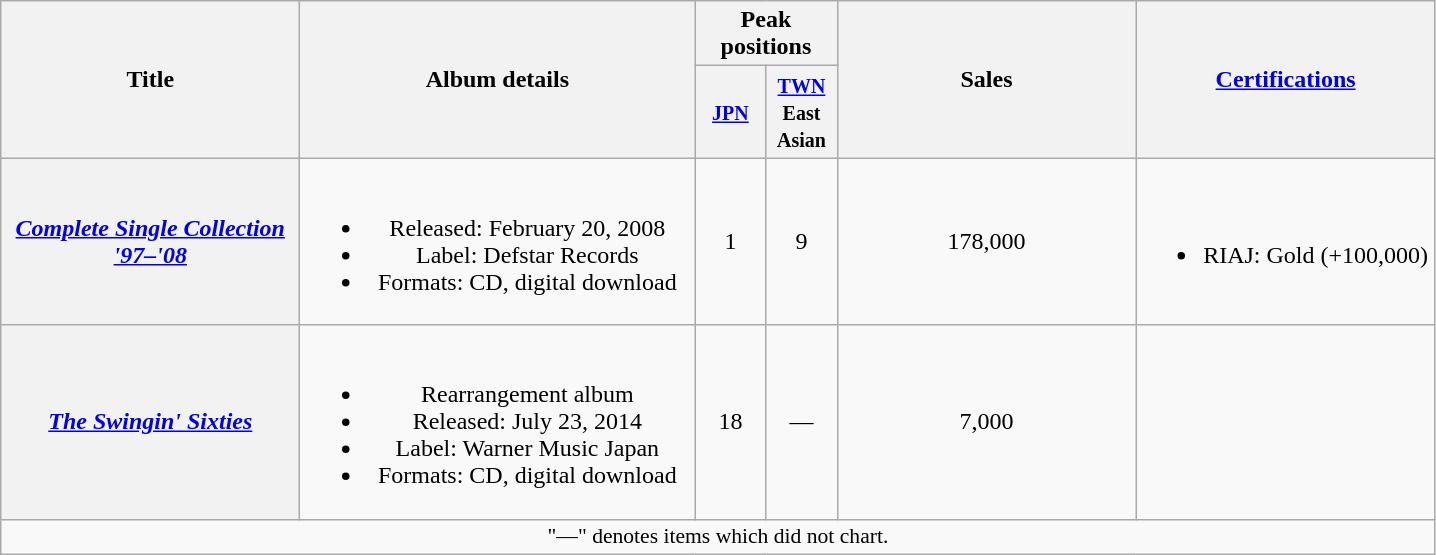<table class="wikitable plainrowheaders" style="text-align:center;">
<tr>
<th style="width:12em;" rowspan="2">Title</th>
<th style="width:16em;" rowspan="2">Album details</th>
<th colspan="2">Peak positions</th>
<th style="width:12em;" rowspan="2">Sales</th>
<th style="width:12em;" rowspan="2"><a href='#'>Certifications</a></th>
</tr>
<tr>
<th style="width:2.5em;"><small><a href='#'>JPN</a></small><br></th>
<th style="width:2.5em;"><small><a href='#'>TWN</a> East Asian</small><br></th>
</tr>
<tr>
<th scope="row"><em><a href='#'>Complete Single Collection '97–'08</a></em></th>
<td><br><ul><li>Released: February 20, 2008</li><li>Label: Defstar Records</li><li>Formats: CD, digital download</li></ul></td>
<td>1</td>
<td>9</td>
<td>178,000</td>
<td><br><ul><li>RIAJ: Gold (+100,000)</li></ul></td>
</tr>
<tr>
<th scope="row"><em><a href='#'>The Swingin' Sixties</a></em></th>
<td><br><ul><li>Rearrangement album</li><li>Released: July 23, 2014</li><li>Label: Warner Music Japan</li><li>Formats: CD, digital download</li></ul></td>
<td>18</td>
<td>—</td>
<td>7,000</td>
<td></td>
</tr>
<tr>
<td colspan="12" align="center" style="font-size:90%;">"—" denotes items which did not chart.</td>
</tr>
</table>
